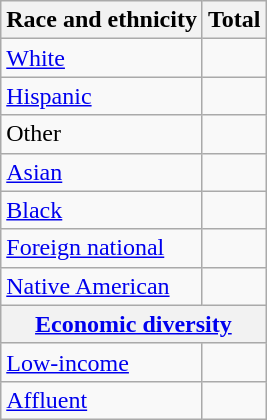<table class="wikitable floatright sortable collapsible"; text-align:right; font-size:80%;">
<tr>
<th>Race and ethnicity</th>
<th colspan="2" data-sort-type=number>Total</th>
</tr>
<tr>
<td><a href='#'>White</a></td>
<td align=right></td>
</tr>
<tr>
<td><a href='#'>Hispanic</a></td>
<td align=right></td>
</tr>
<tr>
<td>Other</td>
<td align=right></td>
</tr>
<tr>
<td><a href='#'>Asian</a></td>
<td align=right></td>
</tr>
<tr>
<td><a href='#'>Black</a></td>
<td align=right></td>
</tr>
<tr>
<td><a href='#'>Foreign national</a></td>
<td align=right></td>
</tr>
<tr>
<td><a href='#'>Native American</a></td>
<td align=right></td>
</tr>
<tr>
<th colspan="4" data-sort-type=number><a href='#'>Economic diversity</a></th>
</tr>
<tr>
<td><a href='#'>Low-income</a></td>
<td align=right></td>
</tr>
<tr>
<td><a href='#'>Affluent</a></td>
<td align=right></td>
</tr>
</table>
